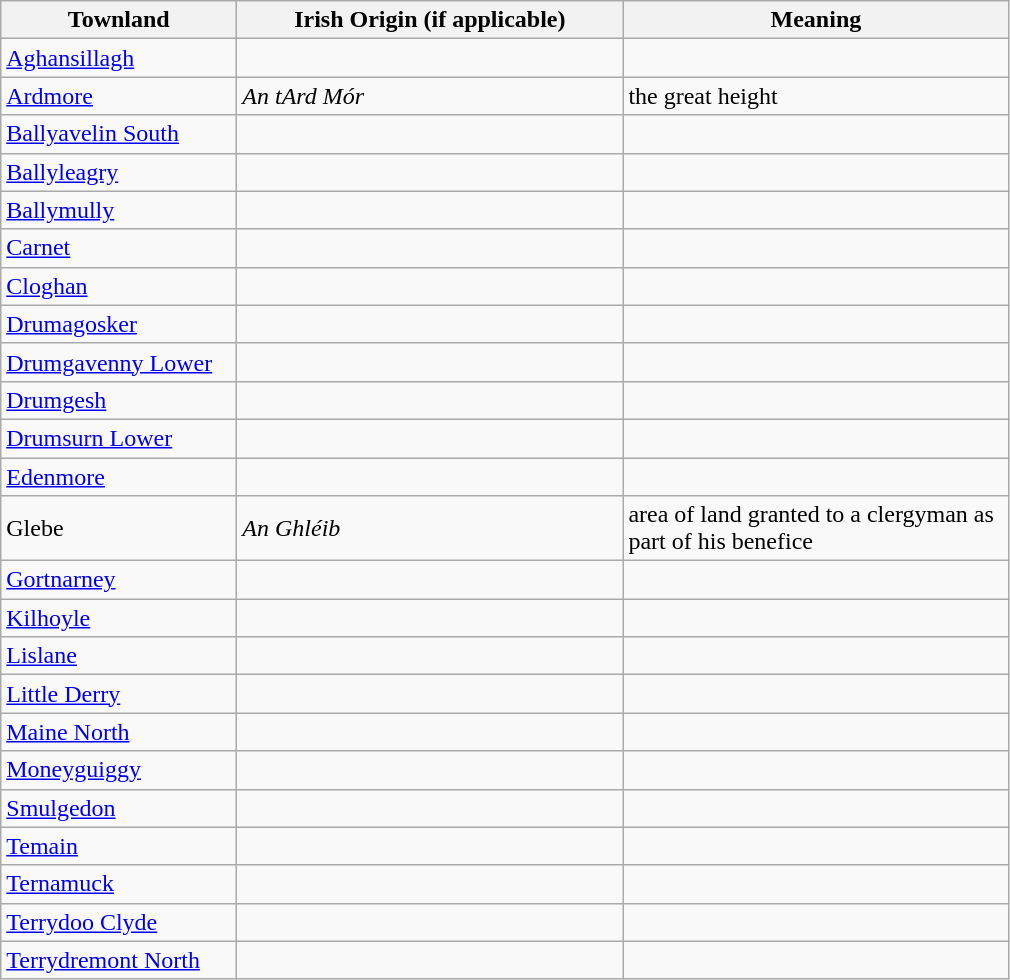<table class="wikitable" style="border:1px solid darkgray;">
<tr>
<th width="150">Townland</th>
<th width="250">Irish Origin (if applicable)</th>
<th width="250">Meaning</th>
</tr>
<tr>
<td><a href='#'>Aghansillagh</a></td>
<td></td>
<td></td>
</tr>
<tr>
<td><a href='#'>Ardmore</a></td>
<td><em>An tArd Mór</em></td>
<td>the great height</td>
</tr>
<tr>
<td><a href='#'>Ballyavelin South</a></td>
<td></td>
<td></td>
</tr>
<tr>
<td><a href='#'>Ballyleagry</a></td>
<td></td>
<td></td>
</tr>
<tr>
<td><a href='#'>Ballymully</a></td>
<td></td>
<td></td>
</tr>
<tr>
<td><a href='#'>Carnet</a></td>
<td></td>
<td></td>
</tr>
<tr>
<td><a href='#'>Cloghan</a></td>
<td></td>
<td></td>
</tr>
<tr>
<td><a href='#'>Drumagosker</a></td>
<td></td>
<td></td>
</tr>
<tr>
<td><a href='#'>Drumgavenny Lower</a></td>
<td></td>
<td></td>
</tr>
<tr>
<td><a href='#'>Drumgesh</a></td>
<td></td>
<td></td>
</tr>
<tr>
<td><a href='#'>Drumsurn Lower</a></td>
<td></td>
<td></td>
</tr>
<tr>
<td><a href='#'>Edenmore</a></td>
<td></td>
<td></td>
</tr>
<tr>
<td>Glebe</td>
<td><em>An Ghléib</em></td>
<td>area of land granted to a clergyman as part of his benefice</td>
</tr>
<tr>
<td><a href='#'>Gortnarney</a></td>
<td></td>
<td></td>
</tr>
<tr>
<td><a href='#'>Kilhoyle</a></td>
<td></td>
<td></td>
</tr>
<tr>
<td><a href='#'>Lislane</a></td>
<td></td>
<td></td>
</tr>
<tr>
<td><a href='#'>Little Derry</a></td>
<td></td>
<td></td>
</tr>
<tr>
<td><a href='#'>Maine North</a></td>
<td></td>
<td></td>
</tr>
<tr>
<td><a href='#'>Moneyguiggy</a></td>
<td></td>
<td></td>
</tr>
<tr>
<td><a href='#'>Smulgedon</a></td>
<td></td>
<td></td>
</tr>
<tr>
<td><a href='#'>Temain</a></td>
<td></td>
<td></td>
</tr>
<tr>
<td><a href='#'>Ternamuck</a></td>
<td></td>
<td></td>
</tr>
<tr>
<td><a href='#'>Terrydoo Clyde</a></td>
<td></td>
<td></td>
</tr>
<tr>
<td><a href='#'>Terrydremont North</a></td>
<td></td>
<td></td>
</tr>
</table>
